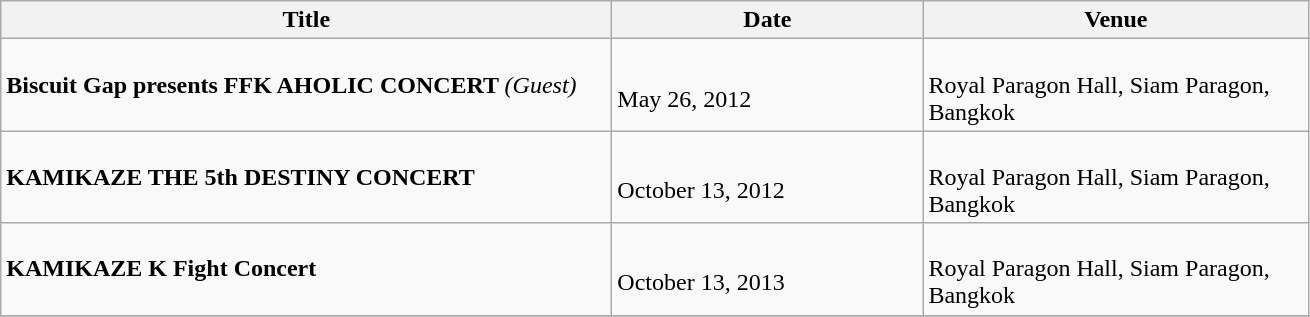<table class="wikitable">
<tr>
<th align="left" width="400px">Title</th>
<th align="left" width="200px">Date</th>
<th align="left" width="250px">Venue</th>
</tr>
<tr>
<td align = "left"><strong>Biscuit Gap presents FFK AHOLIC CONCERT </strong> <em>(Guest)</em> </td>
<td><br>May 26, 2012</td>
<td><br>Royal Paragon Hall, Siam Paragon, Bangkok</td>
</tr>
<tr>
<td align = "left"><strong>KAMIKAZE THE 5th DESTINY CONCERT </strong></td>
<td><br>October 13, 2012</td>
<td><br>Royal Paragon Hall, Siam Paragon, Bangkok</td>
</tr>
<tr>
<td align = "left"><strong>KAMIKAZE K Fight Concert </strong></td>
<td><br>October 13, 2013</td>
<td><br>Royal Paragon Hall, Siam Paragon, Bangkok</td>
</tr>
<tr>
</tr>
</table>
